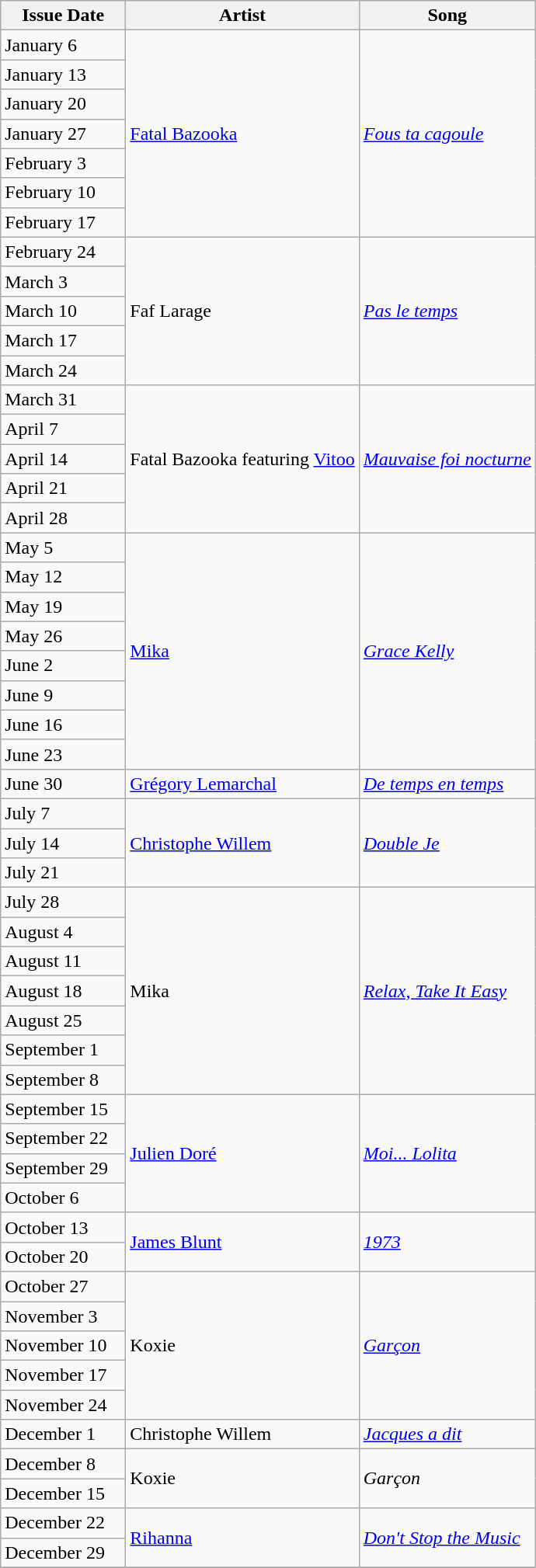<table class="wikitable">
<tr>
<th width="100px">Issue Date</th>
<th>Artist</th>
<th>Song</th>
</tr>
<tr>
<td>January 6</td>
<td rowspan="7"><a href='#'>Fatal Bazooka</a></td>
<td rowspan="7"><em><a href='#'>Fous ta cagoule</a></em></td>
</tr>
<tr>
<td>January 13</td>
</tr>
<tr>
<td>January 20</td>
</tr>
<tr>
<td>January 27</td>
</tr>
<tr>
<td>February 3</td>
</tr>
<tr>
<td>February 10</td>
</tr>
<tr>
<td>February 17</td>
</tr>
<tr>
<td>February 24</td>
<td rowspan="5">Faf Larage</td>
<td rowspan="5"><em><a href='#'>Pas le temps</a></em></td>
</tr>
<tr>
<td>March 3</td>
</tr>
<tr>
<td>March 10</td>
</tr>
<tr>
<td>March 17</td>
</tr>
<tr>
<td>March 24</td>
</tr>
<tr>
<td>March 31</td>
<td rowspan="5">Fatal Bazooka featuring <a href='#'>Vitoo</a></td>
<td rowspan="5"><em><a href='#'>Mauvaise foi nocturne</a></em></td>
</tr>
<tr>
<td>April 7</td>
</tr>
<tr>
<td>April 14</td>
</tr>
<tr>
<td>April 21</td>
</tr>
<tr>
<td>April 28</td>
</tr>
<tr>
<td>May 5</td>
<td rowspan="8"><a href='#'>Mika</a></td>
<td rowspan="8"><em><a href='#'>Grace Kelly</a></em></td>
</tr>
<tr>
<td>May 12</td>
</tr>
<tr>
<td>May 19</td>
</tr>
<tr>
<td>May 26</td>
</tr>
<tr>
<td>June 2</td>
</tr>
<tr>
<td>June 9</td>
</tr>
<tr>
<td>June 16</td>
</tr>
<tr>
<td>June 23</td>
</tr>
<tr>
<td>June 30</td>
<td><a href='#'>Grégory Lemarchal</a></td>
<td><em><a href='#'>De temps en temps</a></em></td>
</tr>
<tr>
<td>July 7</td>
<td rowspan="3"><a href='#'>Christophe Willem</a></td>
<td rowspan="3"><em><a href='#'>Double Je</a></em></td>
</tr>
<tr>
<td>July 14</td>
</tr>
<tr>
<td>July 21</td>
</tr>
<tr>
<td>July 28</td>
<td rowspan="7">Mika</td>
<td rowspan="7"><em><a href='#'>Relax, Take It Easy</a></em></td>
</tr>
<tr>
<td>August 4</td>
</tr>
<tr>
<td>August 11</td>
</tr>
<tr>
<td>August 18</td>
</tr>
<tr>
<td>August 25</td>
</tr>
<tr>
<td>September 1</td>
</tr>
<tr>
<td>September 8</td>
</tr>
<tr>
<td>September 15</td>
<td rowspan="4"><a href='#'>Julien Doré</a></td>
<td rowspan="4"><em><a href='#'>Moi... Lolita</a></em></td>
</tr>
<tr>
<td>September 22</td>
</tr>
<tr>
<td>September 29</td>
</tr>
<tr>
<td>October 6</td>
</tr>
<tr>
<td>October 13</td>
<td rowspan="2"><a href='#'>James Blunt</a></td>
<td rowspan="2"><em><a href='#'>1973</a></em></td>
</tr>
<tr>
<td>October 20</td>
</tr>
<tr>
<td>October 27</td>
<td rowspan="5">Koxie</td>
<td rowspan="5"><em><a href='#'>Garçon</a></em></td>
</tr>
<tr>
<td>November 3</td>
</tr>
<tr>
<td>November 10</td>
</tr>
<tr>
<td>November 17</td>
</tr>
<tr>
<td>November 24</td>
</tr>
<tr>
<td>December 1</td>
<td>Christophe Willem</td>
<td><em><a href='#'>Jacques a dit</a></em></td>
</tr>
<tr>
<td>December 8</td>
<td rowspan="2">Koxie</td>
<td rowspan="2"><em>Garçon</em></td>
</tr>
<tr>
<td>December 15</td>
</tr>
<tr>
<td>December 22</td>
<td rowspan="2"><a href='#'>Rihanna</a></td>
<td rowspan="2"><em><a href='#'>Don't Stop the Music</a></em></td>
</tr>
<tr>
<td>December 29</td>
</tr>
<tr>
</tr>
</table>
